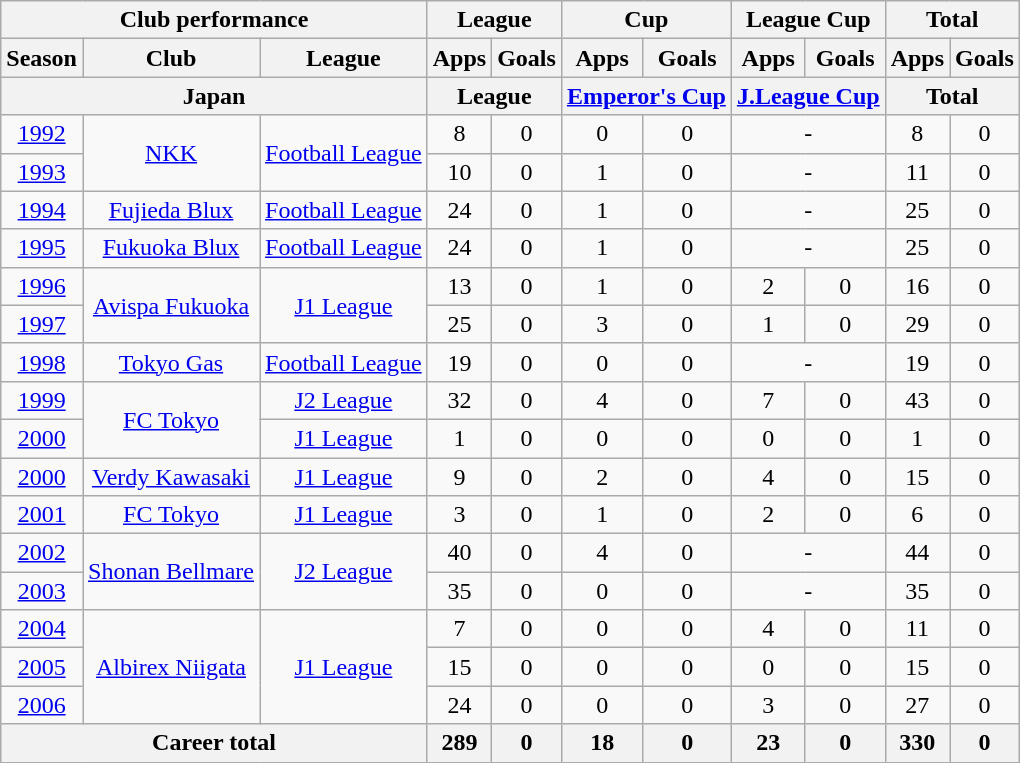<table class="wikitable" style="text-align:center">
<tr>
<th colspan=3>Club performance</th>
<th colspan=2>League</th>
<th colspan=2>Cup</th>
<th colspan=2>League Cup</th>
<th colspan=2>Total</th>
</tr>
<tr>
<th>Season</th>
<th>Club</th>
<th>League</th>
<th>Apps</th>
<th>Goals</th>
<th>Apps</th>
<th>Goals</th>
<th>Apps</th>
<th>Goals</th>
<th>Apps</th>
<th>Goals</th>
</tr>
<tr>
<th colspan=3>Japan</th>
<th colspan=2>League</th>
<th colspan=2><a href='#'>Emperor's Cup</a></th>
<th colspan=2><a href='#'>J.League Cup</a></th>
<th colspan=2>Total</th>
</tr>
<tr>
<td><a href='#'>1992</a></td>
<td rowspan=2><a href='#'>NKK</a></td>
<td rowspan=2><a href='#'>Football League</a></td>
<td>8</td>
<td>0</td>
<td>0</td>
<td>0</td>
<td colspan=2>-</td>
<td>8</td>
<td>0</td>
</tr>
<tr>
<td><a href='#'>1993</a></td>
<td>10</td>
<td>0</td>
<td>1</td>
<td>0</td>
<td colspan=2>-</td>
<td>11</td>
<td>0</td>
</tr>
<tr>
<td><a href='#'>1994</a></td>
<td><a href='#'>Fujieda Blux</a></td>
<td><a href='#'>Football League</a></td>
<td>24</td>
<td>0</td>
<td>1</td>
<td>0</td>
<td colspan=2>-</td>
<td>25</td>
<td>0</td>
</tr>
<tr>
<td><a href='#'>1995</a></td>
<td><a href='#'>Fukuoka Blux</a></td>
<td><a href='#'>Football League</a></td>
<td>24</td>
<td>0</td>
<td>1</td>
<td>0</td>
<td colspan=2>-</td>
<td>25</td>
<td>0</td>
</tr>
<tr>
<td><a href='#'>1996</a></td>
<td rowspan=2><a href='#'>Avispa Fukuoka</a></td>
<td rowspan=2><a href='#'>J1 League</a></td>
<td>13</td>
<td>0</td>
<td>1</td>
<td>0</td>
<td>2</td>
<td>0</td>
<td>16</td>
<td>0</td>
</tr>
<tr>
<td><a href='#'>1997</a></td>
<td>25</td>
<td>0</td>
<td>3</td>
<td>0</td>
<td>1</td>
<td>0</td>
<td>29</td>
<td>0</td>
</tr>
<tr>
<td><a href='#'>1998</a></td>
<td><a href='#'>Tokyo Gas</a></td>
<td><a href='#'>Football League</a></td>
<td>19</td>
<td>0</td>
<td>0</td>
<td>0</td>
<td colspan=2>-</td>
<td>19</td>
<td>0</td>
</tr>
<tr>
<td><a href='#'>1999</a></td>
<td rowspan=2><a href='#'>FC Tokyo</a></td>
<td><a href='#'>J2 League</a></td>
<td>32</td>
<td>0</td>
<td>4</td>
<td>0</td>
<td>7</td>
<td>0</td>
<td>43</td>
<td>0</td>
</tr>
<tr>
<td><a href='#'>2000</a></td>
<td><a href='#'>J1 League</a></td>
<td>1</td>
<td>0</td>
<td>0</td>
<td>0</td>
<td>0</td>
<td>0</td>
<td>1</td>
<td>0</td>
</tr>
<tr>
<td><a href='#'>2000</a></td>
<td><a href='#'>Verdy Kawasaki</a></td>
<td><a href='#'>J1 League</a></td>
<td>9</td>
<td>0</td>
<td>2</td>
<td>0</td>
<td>4</td>
<td>0</td>
<td>15</td>
<td>0</td>
</tr>
<tr>
<td><a href='#'>2001</a></td>
<td><a href='#'>FC Tokyo</a></td>
<td><a href='#'>J1 League</a></td>
<td>3</td>
<td>0</td>
<td>1</td>
<td>0</td>
<td>2</td>
<td>0</td>
<td>6</td>
<td>0</td>
</tr>
<tr>
<td><a href='#'>2002</a></td>
<td rowspan=2><a href='#'>Shonan Bellmare</a></td>
<td rowspan=2><a href='#'>J2 League</a></td>
<td>40</td>
<td>0</td>
<td>4</td>
<td>0</td>
<td colspan=2>-</td>
<td>44</td>
<td>0</td>
</tr>
<tr>
<td><a href='#'>2003</a></td>
<td>35</td>
<td>0</td>
<td>0</td>
<td>0</td>
<td colspan=2>-</td>
<td>35</td>
<td>0</td>
</tr>
<tr>
<td><a href='#'>2004</a></td>
<td rowspan=3><a href='#'>Albirex Niigata</a></td>
<td rowspan=3><a href='#'>J1 League</a></td>
<td>7</td>
<td>0</td>
<td>0</td>
<td>0</td>
<td>4</td>
<td>0</td>
<td>11</td>
<td>0</td>
</tr>
<tr>
<td><a href='#'>2005</a></td>
<td>15</td>
<td>0</td>
<td>0</td>
<td>0</td>
<td>0</td>
<td>0</td>
<td>15</td>
<td>0</td>
</tr>
<tr>
<td><a href='#'>2006</a></td>
<td>24</td>
<td>0</td>
<td>0</td>
<td>0</td>
<td>3</td>
<td>0</td>
<td>27</td>
<td>0</td>
</tr>
<tr>
<th colspan=3>Career total</th>
<th>289</th>
<th>0</th>
<th>18</th>
<th>0</th>
<th>23</th>
<th>0</th>
<th>330</th>
<th>0</th>
</tr>
</table>
